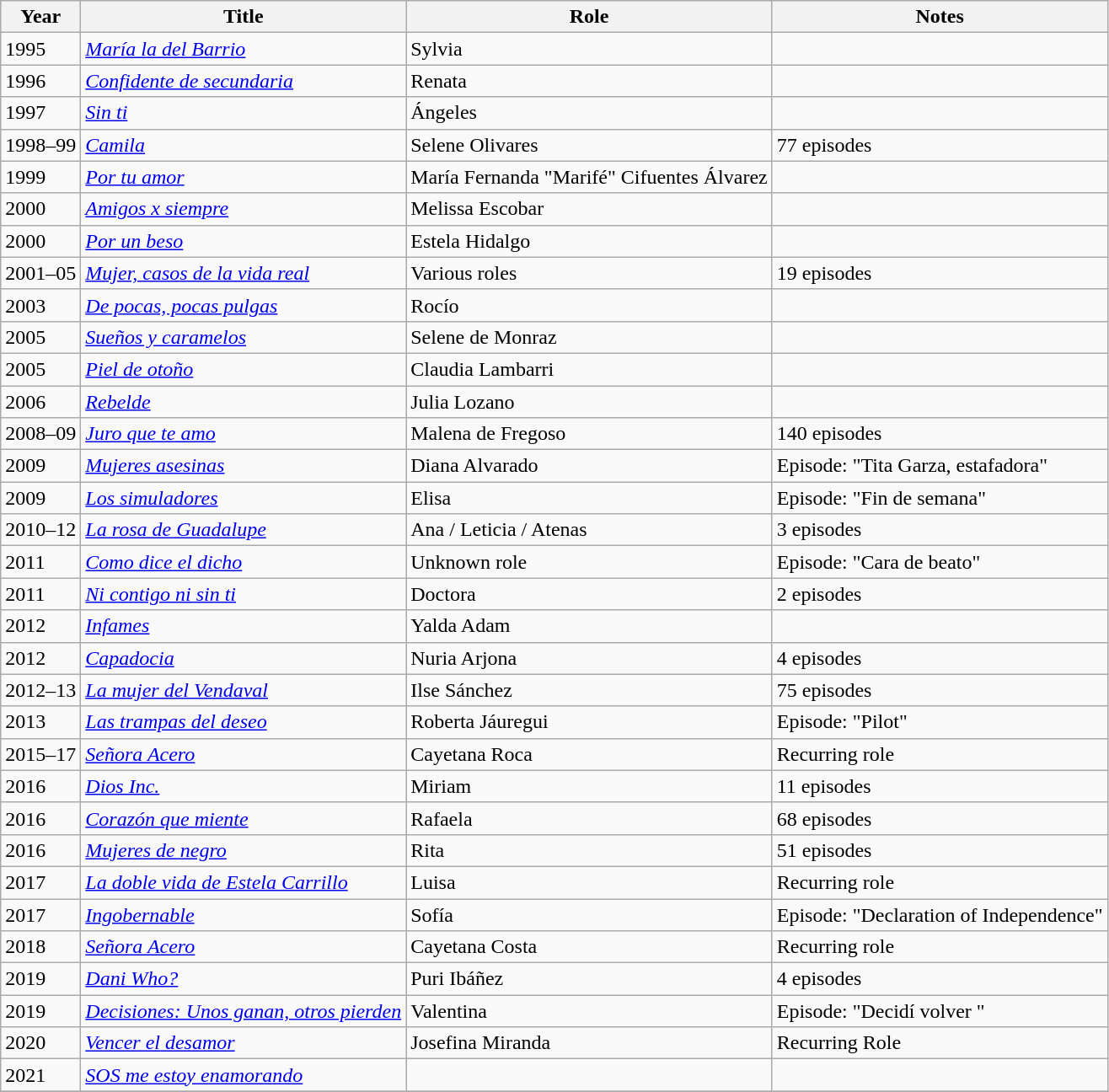<table class="wikitable sortable">
<tr>
<th>Year</th>
<th>Title</th>
<th>Role</th>
<th>Notes</th>
</tr>
<tr>
<td>1995</td>
<td><em><a href='#'>María la del Barrio</a></em></td>
<td>Sylvia</td>
<td></td>
</tr>
<tr>
<td>1996</td>
<td><em><a href='#'>Confidente de secundaria</a></em></td>
<td>Renata</td>
<td></td>
</tr>
<tr>
<td>1997</td>
<td><em><a href='#'>Sin ti</a></em></td>
<td>Ángeles</td>
<td></td>
</tr>
<tr>
<td>1998–99</td>
<td><em><a href='#'>Camila</a></em></td>
<td>Selene Olivares</td>
<td>77 episodes</td>
</tr>
<tr>
<td>1999</td>
<td><em><a href='#'>Por tu amor</a></em></td>
<td>María Fernanda "Marifé" Cifuentes Álvarez</td>
<td></td>
</tr>
<tr>
<td>2000</td>
<td><em><a href='#'>Amigos x siempre</a></em></td>
<td>Melissa Escobar</td>
<td></td>
</tr>
<tr>
<td>2000</td>
<td><em><a href='#'>Por un beso</a></em></td>
<td>Estela Hidalgo</td>
<td></td>
</tr>
<tr>
<td>2001–05</td>
<td><em><a href='#'>Mujer, casos de la vida real</a></em></td>
<td>Various roles</td>
<td>19 episodes</td>
</tr>
<tr>
<td>2003</td>
<td><em><a href='#'>De pocas, pocas pulgas</a></em></td>
<td>Rocío</td>
<td></td>
</tr>
<tr>
<td>2005</td>
<td><em><a href='#'>Sueños y caramelos</a></em></td>
<td>Selene de Monraz</td>
<td></td>
</tr>
<tr>
<td>2005</td>
<td><em><a href='#'>Piel de otoño</a></em></td>
<td>Claudia Lambarri</td>
<td></td>
</tr>
<tr>
<td>2006</td>
<td><em><a href='#'>Rebelde</a></em></td>
<td>Julia Lozano</td>
<td></td>
</tr>
<tr>
<td>2008–09</td>
<td><em><a href='#'>Juro que te amo</a></em></td>
<td>Malena de Fregoso</td>
<td>140 episodes</td>
</tr>
<tr>
<td>2009</td>
<td><em><a href='#'>Mujeres asesinas</a></em></td>
<td>Diana Alvarado</td>
<td>Episode: "Tita Garza, estafadora"</td>
</tr>
<tr>
<td>2009</td>
<td><em><a href='#'>Los simuladores</a></em></td>
<td>Elisa</td>
<td>Episode: "Fin de semana"</td>
</tr>
<tr>
<td>2010–12</td>
<td><em><a href='#'>La rosa de Guadalupe</a></em></td>
<td>Ana / Leticia / Atenas</td>
<td>3 episodes</td>
</tr>
<tr>
<td>2011</td>
<td><em><a href='#'>Como dice el dicho</a></em></td>
<td>Unknown role</td>
<td>Episode: "Cara de beato"</td>
</tr>
<tr>
<td>2011</td>
<td><em><a href='#'>Ni contigo ni sin ti</a></em></td>
<td>Doctora</td>
<td>2 episodes</td>
</tr>
<tr>
<td>2012</td>
<td><em><a href='#'>Infames</a></em></td>
<td>Yalda Adam</td>
<td></td>
</tr>
<tr>
<td>2012</td>
<td><em><a href='#'>Capadocia</a></em></td>
<td>Nuria Arjona</td>
<td>4 episodes</td>
</tr>
<tr>
<td>2012–13</td>
<td><em><a href='#'>La mujer del Vendaval</a></em></td>
<td>Ilse Sánchez</td>
<td>75 episodes</td>
</tr>
<tr>
<td>2013</td>
<td><em><a href='#'>Las trampas del deseo</a></em></td>
<td>Roberta Jáuregui</td>
<td>Episode: "Pilot"</td>
</tr>
<tr>
<td>2015–17</td>
<td><em><a href='#'>Señora Acero</a></em></td>
<td>Cayetana Roca</td>
<td>Recurring role</td>
</tr>
<tr>
<td>2016</td>
<td><em><a href='#'>Dios Inc.</a></em></td>
<td>Miriam</td>
<td>11 episodes</td>
</tr>
<tr>
<td>2016</td>
<td><em><a href='#'>Corazón que miente</a></em></td>
<td>Rafaela</td>
<td>68 episodes</td>
</tr>
<tr>
<td>2016</td>
<td><em><a href='#'>Mujeres de negro</a></em></td>
<td>Rita</td>
<td>51 episodes</td>
</tr>
<tr>
<td>2017</td>
<td><em><a href='#'>La doble vida de Estela Carrillo</a></em></td>
<td>Luisa</td>
<td>Recurring role</td>
</tr>
<tr>
<td>2017</td>
<td><em><a href='#'>Ingobernable</a></em></td>
<td>Sofía</td>
<td>Episode: "Declaration of Independence"</td>
</tr>
<tr>
<td>2018</td>
<td><em><a href='#'>Señora Acero</a></em></td>
<td>Cayetana Costa</td>
<td>Recurring role</td>
</tr>
<tr>
<td>2019</td>
<td><em><a href='#'>Dani Who?</a></em></td>
<td>Puri Ibáñez</td>
<td>4 episodes</td>
</tr>
<tr>
<td>2019</td>
<td><em><a href='#'>Decisiones: Unos ganan, otros pierden</a></em></td>
<td>Valentina</td>
<td>Episode: "Decidí volver "</td>
</tr>
<tr>
<td>2020</td>
<td><em><a href='#'>Vencer el desamor</a></em></td>
<td>Josefina Miranda</td>
<td>Recurring Role</td>
</tr>
<tr>
<td>2021</td>
<td><em><a href='#'>SOS me estoy enamorando</a></em></td>
<td></td>
<td></td>
</tr>
<tr>
</tr>
</table>
